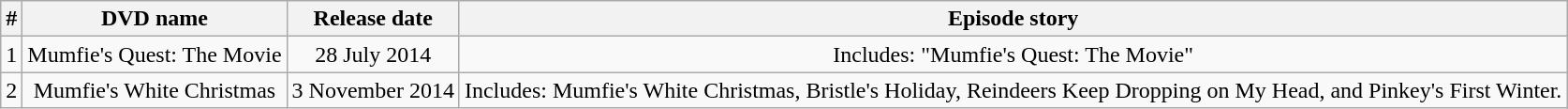<table class="wikitable" style="text-align:center">
<tr>
<th>#</th>
<th>DVD name</th>
<th>Release date</th>
<th>Episode story</th>
</tr>
<tr>
<td>1</td>
<td>Mumfie's Quest: The Movie</td>
<td>28 July 2014</td>
<td>Includes: "Mumfie's Quest: The Movie"</td>
</tr>
<tr>
<td>2</td>
<td>Mumfie's White Christmas</td>
<td>3 November 2014</td>
<td>Includes: Mumfie's White Christmas, Bristle's Holiday, Reindeers Keep Dropping on My Head, and Pinkey's First Winter.</td>
</tr>
</table>
